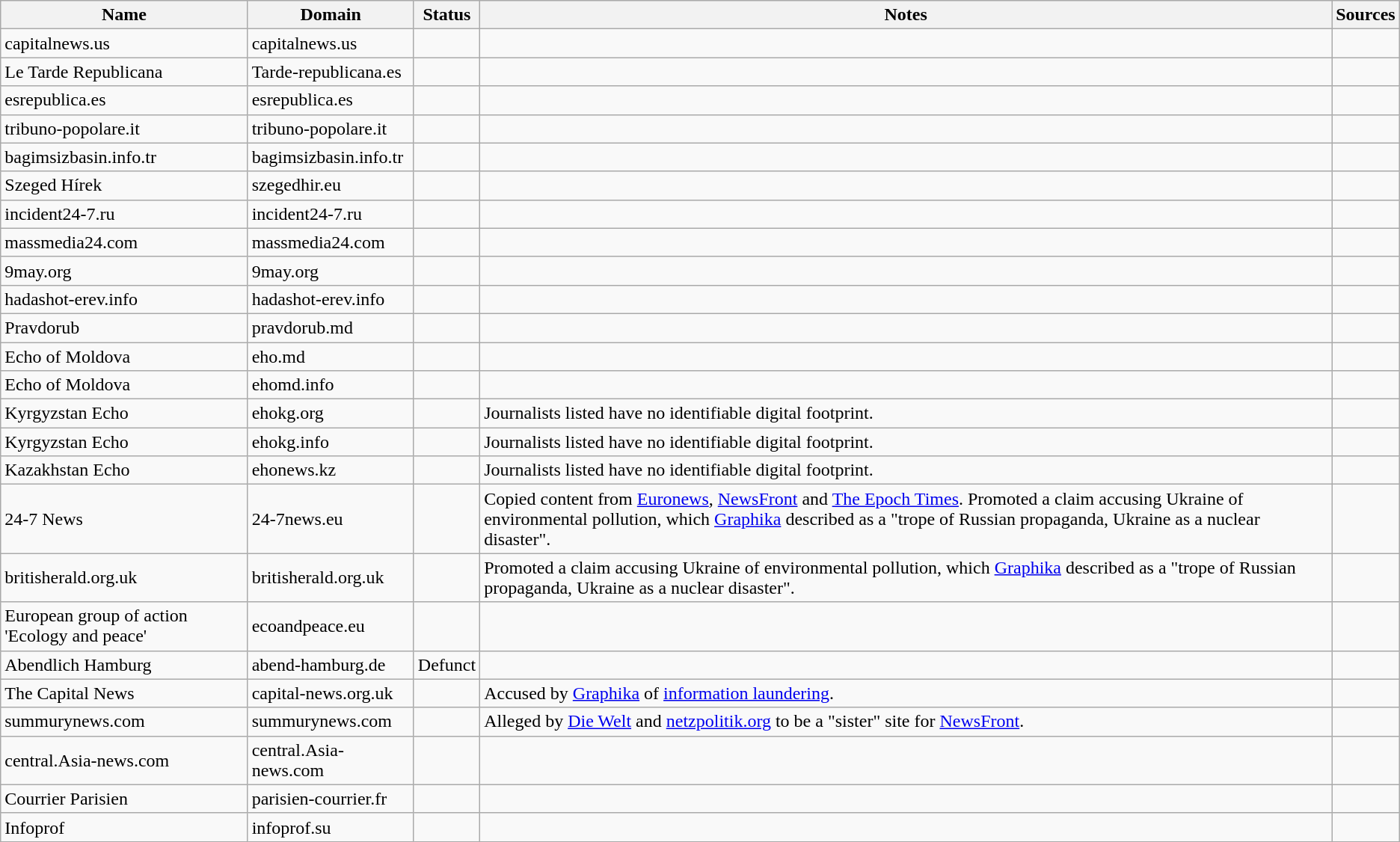<table class="wikitable sortable mw-collapsible mw-collapsed">
<tr>
<th>Name</th>
<th>Domain</th>
<th>Status</th>
<th class="sortable">Notes</th>
<th class="unsortable">Sources</th>
</tr>
<tr>
<td>capitalnews.us</td>
<td>capitalnews.us</td>
<td></td>
<td></td>
<td></td>
</tr>
<tr>
<td>Le Tarde Republicana</td>
<td>Tarde-republicana.es</td>
<td></td>
<td></td>
<td></td>
</tr>
<tr>
<td>esrepublica.es</td>
<td>esrepublica.es</td>
<td></td>
<td></td>
<td></td>
</tr>
<tr>
<td>tribuno-popolare.it</td>
<td>tribuno-popolare.it</td>
<td></td>
<td></td>
<td></td>
</tr>
<tr>
<td>bagimsizbasin.info.tr</td>
<td>bagimsizbasin.info.tr</td>
<td></td>
<td></td>
<td></td>
</tr>
<tr>
<td>Szeged Hírek</td>
<td>szegedhir.eu</td>
<td></td>
<td></td>
<td></td>
</tr>
<tr>
<td>incident24-7.ru</td>
<td>incident24-7.ru</td>
<td></td>
<td></td>
<td></td>
</tr>
<tr>
<td>massmedia24.com</td>
<td>massmedia24.com</td>
<td></td>
<td></td>
<td></td>
</tr>
<tr>
<td>9may.org</td>
<td>9may.org</td>
<td></td>
<td></td>
<td></td>
</tr>
<tr>
<td>hadashot-erev.info</td>
<td>hadashot-erev.info</td>
<td></td>
<td></td>
<td></td>
</tr>
<tr>
<td>Pravdorub</td>
<td>pravdorub.md</td>
<td></td>
<td></td>
<td></td>
</tr>
<tr>
<td>Echo of Moldova</td>
<td>eho.md</td>
<td></td>
<td></td>
<td></td>
</tr>
<tr>
<td>Echo of Moldova</td>
<td>ehomd.info</td>
<td></td>
<td></td>
<td></td>
</tr>
<tr>
<td>Kyrgyzstan Echo</td>
<td>ehokg.org</td>
<td></td>
<td>Journalists listed have no identifiable digital footprint.</td>
<td></td>
</tr>
<tr>
<td>Kyrgyzstan Echo</td>
<td>ehokg.info</td>
<td></td>
<td>Journalists listed have no identifiable digital footprint.</td>
<td></td>
</tr>
<tr>
<td>Kazakhstan Echo</td>
<td>ehonews.kz</td>
<td></td>
<td>Journalists listed have no identifiable digital footprint.</td>
<td></td>
</tr>
<tr>
<td>24-7 News</td>
<td>24-7news.eu</td>
<td></td>
<td>Copied content from <a href='#'>Euronews</a>, <a href='#'>NewsFront</a> and <a href='#'>The Epoch Times</a>. Promoted a claim accusing Ukraine of environmental pollution, which <a href='#'>Graphika</a> described as a "trope of Russian propaganda, Ukraine as a nuclear disaster".</td>
<td></td>
</tr>
<tr>
<td>britisherald.org.uk</td>
<td>britisherald.org.uk</td>
<td></td>
<td>Promoted a claim accusing Ukraine of environmental pollution, which <a href='#'>Graphika</a> described as a "trope of Russian propaganda, Ukraine as a nuclear disaster".</td>
<td></td>
</tr>
<tr>
<td>European group of action 'Ecology and peace'</td>
<td>ecoandpeace.eu</td>
<td></td>
<td></td>
<td></td>
</tr>
<tr>
<td>Abendlich Hamburg</td>
<td>abend-hamburg.de</td>
<td>Defunct</td>
<td></td>
<td></td>
</tr>
<tr>
<td>The Capital News</td>
<td>capital-news.org.uk</td>
<td></td>
<td>Accused by <a href='#'>Graphika</a> of <a href='#'>information laundering</a>.</td>
<td></td>
</tr>
<tr>
<td>summurynews.com</td>
<td>summurynews.com</td>
<td></td>
<td>Alleged by <a href='#'>Die Welt</a> and <a href='#'>netzpolitik.org</a> to be a "sister" site for <a href='#'>NewsFront</a>.</td>
<td></td>
</tr>
<tr>
<td>central.Asia-news.com</td>
<td>central.Asia-news.com</td>
<td></td>
<td></td>
<td></td>
</tr>
<tr>
<td>Courrier Parisien</td>
<td>parisien-courrier.fr</td>
<td></td>
<td></td>
<td></td>
</tr>
<tr>
<td>Infoprof</td>
<td>infoprof.su</td>
<td></td>
<td></td>
<td></td>
</tr>
</table>
